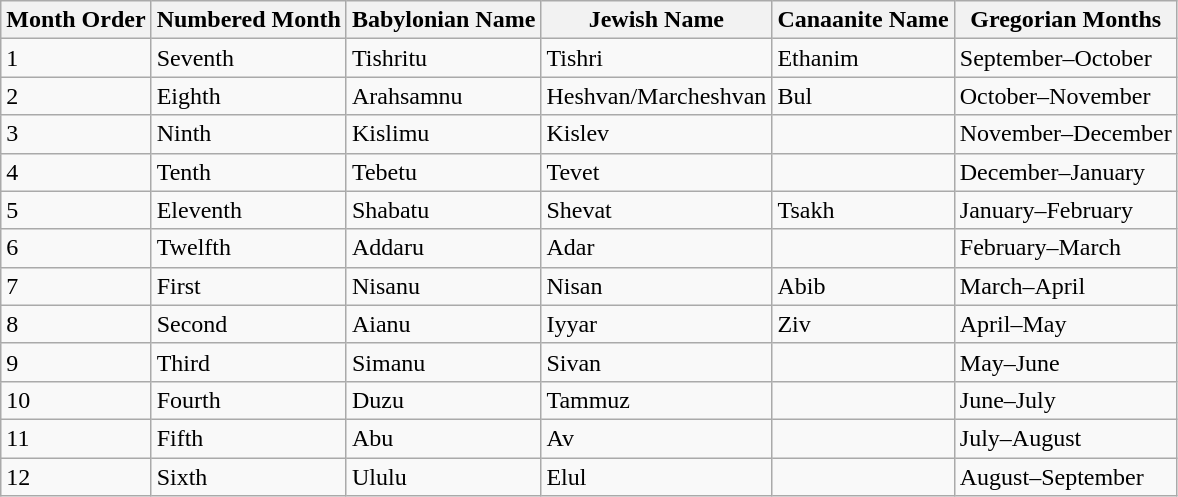<table class="wikitable" border="1">
<tr>
<th>Month Order</th>
<th>Numbered Month</th>
<th>Babylonian Name</th>
<th>Jewish Name</th>
<th>Canaanite Name</th>
<th>Gregorian Months</th>
</tr>
<tr>
<td>1</td>
<td>Seventh</td>
<td>Tishritu</td>
<td>Tishri</td>
<td>Ethanim</td>
<td>September–October</td>
</tr>
<tr>
<td>2</td>
<td>Eighth</td>
<td>Arahsamnu</td>
<td>Heshvan/Marcheshvan</td>
<td>Bul</td>
<td>October–November</td>
</tr>
<tr>
<td>3</td>
<td>Ninth</td>
<td>Kislimu</td>
<td>Kislev</td>
<td></td>
<td>November–December</td>
</tr>
<tr>
<td>4</td>
<td>Tenth</td>
<td>Tebetu</td>
<td>Tevet</td>
<td></td>
<td>December–January</td>
</tr>
<tr>
<td>5</td>
<td>Eleventh</td>
<td>Shabatu</td>
<td>Shevat</td>
<td>Tsakh</td>
<td>January–February</td>
</tr>
<tr>
<td>6</td>
<td>Twelfth</td>
<td>Addaru</td>
<td>Adar</td>
<td></td>
<td>February–March</td>
</tr>
<tr>
<td>7</td>
<td>First</td>
<td>Nisanu</td>
<td>Nisan</td>
<td>Abib</td>
<td>March–April</td>
</tr>
<tr>
<td>8</td>
<td>Second</td>
<td>Aianu</td>
<td>Iyyar</td>
<td>Ziv</td>
<td>April–May</td>
</tr>
<tr>
<td>9</td>
<td>Third</td>
<td>Simanu</td>
<td>Sivan</td>
<td></td>
<td>May–June</td>
</tr>
<tr>
<td>10</td>
<td>Fourth</td>
<td>Duzu</td>
<td>Tammuz</td>
<td></td>
<td>June–July</td>
</tr>
<tr>
<td>11</td>
<td>Fifth</td>
<td>Abu</td>
<td>Av</td>
<td></td>
<td>July–August</td>
</tr>
<tr>
<td>12</td>
<td>Sixth</td>
<td>Ululu</td>
<td>Elul</td>
<td></td>
<td>August–September</td>
</tr>
</table>
